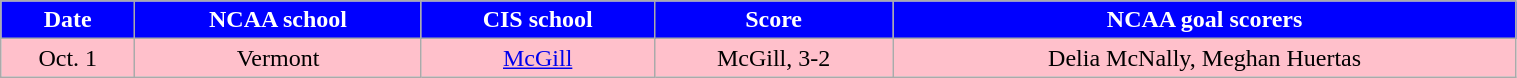<table class="wikitable" style="width:80%;">
<tr style="text-align:center; background:blue; color:#fff;">
<td><strong>Date</strong></td>
<td><strong>NCAA school</strong></td>
<td><strong>CIS school</strong></td>
<td><strong>Score</strong></td>
<td><strong>NCAA goal scorers</strong></td>
</tr>
<tr style="text-align:center; background:pink;">
<td>Oct. 1</td>
<td>Vermont</td>
<td><a href='#'>McGill</a></td>
<td>McGill, 3-2</td>
<td>Delia McNally, Meghan Huertas</td>
</tr>
</table>
